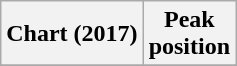<table class="wikitable plainrowheaders" style="text-align:center">
<tr>
<th scope="col">Chart (2017)</th>
<th scope="col">Peak<br>position</th>
</tr>
<tr>
</tr>
</table>
